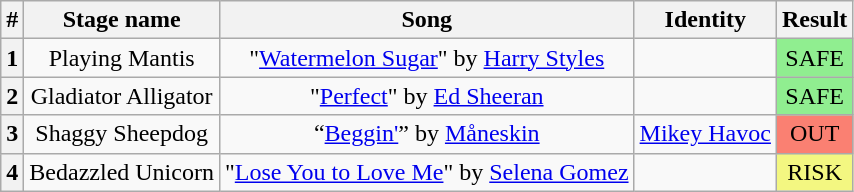<table class="wikitable plainrowheaders" style="text-align: center;">
<tr>
<th>#</th>
<th>Stage name</th>
<th>Song</th>
<th>Identity</th>
<th>Result</th>
</tr>
<tr>
<th>1</th>
<td>Playing Mantis</td>
<td>"<a href='#'>Watermelon Sugar</a>" by <a href='#'>Harry Styles</a></td>
<td></td>
<td bgcolor=lightgreen>SAFE</td>
</tr>
<tr>
<th>2</th>
<td>Gladiator Alligator</td>
<td>"<a href='#'>Perfect</a>" by <a href='#'>Ed Sheeran</a></td>
<td></td>
<td bgcolor=lightgreen>SAFE</td>
</tr>
<tr>
<th>3</th>
<td>Shaggy Sheepdog</td>
<td>“<a href='#'>Beggin'</a>” by <a href='#'>Måneskin</a></td>
<td><a href='#'>Mikey Havoc</a></td>
<td bgcolor="salmon">OUT</td>
</tr>
<tr>
<th>4</th>
<td>Bedazzled Unicorn</td>
<td>"<a href='#'>Lose You to Love Me</a>" by <a href='#'>Selena Gomez</a></td>
<td></td>
<td bgcolor="#F3F781">RISK</td>
</tr>
</table>
